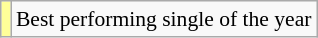<table class="wikitable plainrowheaders" style="font-size:90%;">
<tr>
<td bgcolor=#FFFF99 align=center></td>
<td>Best performing single of the year</td>
</tr>
</table>
